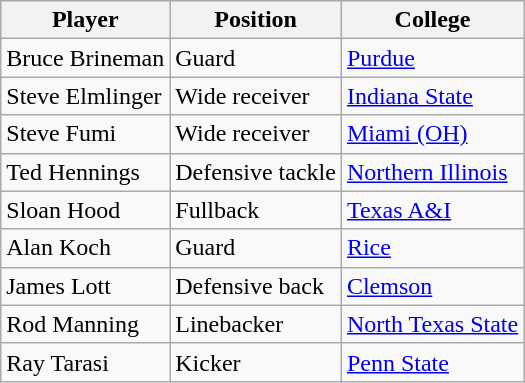<table class="wikitable">
<tr>
<th>Player</th>
<th>Position</th>
<th>College</th>
</tr>
<tr>
<td>Bruce Brineman</td>
<td>Guard</td>
<td><a href='#'>Purdue</a></td>
</tr>
<tr>
<td>Steve Elmlinger</td>
<td>Wide receiver</td>
<td><a href='#'>Indiana State</a></td>
</tr>
<tr>
<td>Steve Fumi</td>
<td>Wide receiver</td>
<td><a href='#'>Miami (OH)</a></td>
</tr>
<tr>
<td>Ted Hennings</td>
<td>Defensive tackle</td>
<td><a href='#'>Northern Illinois</a></td>
</tr>
<tr>
<td>Sloan Hood</td>
<td>Fullback</td>
<td><a href='#'>Texas A&I</a></td>
</tr>
<tr>
<td>Alan Koch</td>
<td>Guard</td>
<td><a href='#'>Rice</a></td>
</tr>
<tr>
<td>James Lott</td>
<td>Defensive back</td>
<td><a href='#'>Clemson</a></td>
</tr>
<tr>
<td>Rod Manning</td>
<td>Linebacker</td>
<td><a href='#'>North Texas State</a></td>
</tr>
<tr>
<td>Ray Tarasi</td>
<td>Kicker</td>
<td><a href='#'>Penn State</a></td>
</tr>
</table>
